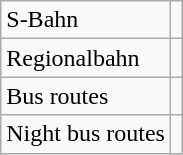<table class="wikitable float-right">
<tr>
<td>S-Bahn</td>
<td></td>
</tr>
<tr>
<td>Regionalbahn</td>
<td></td>
</tr>
<tr>
<td>Bus routes</td>
<td>   </td>
</tr>
<tr>
<td>Night bus routes</td>
<td>  </td>
</tr>
</table>
